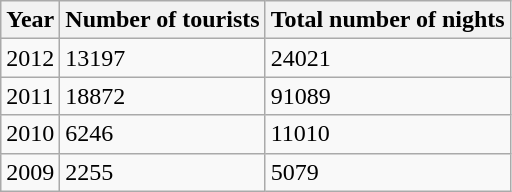<table class="wikitable">
<tr>
<th>Year</th>
<th>Number of tourists</th>
<th>Total number of nights</th>
</tr>
<tr>
<td>2012</td>
<td>13197</td>
<td>24021</td>
</tr>
<tr>
<td>2011</td>
<td>18872</td>
<td>91089</td>
</tr>
<tr>
<td>2010</td>
<td>6246</td>
<td>11010</td>
</tr>
<tr>
<td>2009</td>
<td>2255</td>
<td>5079</td>
</tr>
</table>
